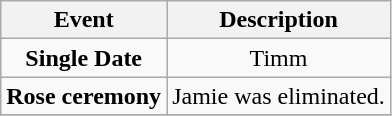<table class="wikitable sortable" style="text-align:center;">
<tr>
<th>Event</th>
<th>Description</th>
</tr>
<tr>
<td><strong>Single Date</strong></td>
<td>Timm</td>
</tr>
<tr>
<td><strong>Rose ceremony</strong></td>
<td>Jamie was eliminated.</td>
</tr>
<tr>
</tr>
</table>
